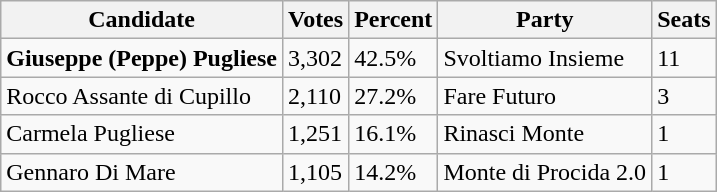<table class="wikitable">
<tr>
<th>Candidate</th>
<th>Votes</th>
<th>Percent</th>
<th>Party</th>
<th>Seats</th>
</tr>
<tr>
<td><strong>Giuseppe (Peppe) Pugliese</strong></td>
<td>3,302</td>
<td>42.5%</td>
<td>Svoltiamo Insieme</td>
<td>11</td>
</tr>
<tr>
<td>Rocco Assante di Cupillo</td>
<td>2,110</td>
<td>27.2%</td>
<td>Fare Futuro</td>
<td>3</td>
</tr>
<tr>
<td>Carmela Pugliese</td>
<td>1,251</td>
<td>16.1%</td>
<td>Rinasci Monte</td>
<td>1</td>
</tr>
<tr>
<td>Gennaro Di Mare</td>
<td>1,105</td>
<td>14.2%</td>
<td>Monte di Procida 2.0</td>
<td>1</td>
</tr>
</table>
